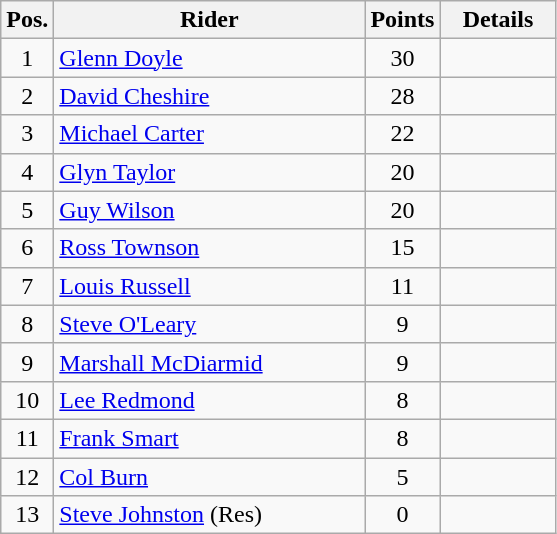<table class=wikitable>
<tr>
<th width=25px>Pos.</th>
<th width=200px>Rider</th>
<th width=40px>Points</th>
<th width=70px>Details</th>
</tr>
<tr align=center >
<td>1</td>
<td align=left><a href='#'>Glenn Doyle</a></td>
<td>30</td>
<td></td>
</tr>
<tr align=center >
<td>2</td>
<td align=left><a href='#'>David Cheshire</a></td>
<td>28</td>
<td></td>
</tr>
<tr align=center>
<td>3</td>
<td align=left><a href='#'>Michael Carter</a></td>
<td>22</td>
<td></td>
</tr>
<tr align=center>
<td>4</td>
<td align=left><a href='#'>Glyn Taylor</a></td>
<td>20</td>
<td></td>
</tr>
<tr align=center>
<td>5</td>
<td align=left><a href='#'>Guy Wilson</a></td>
<td>20</td>
<td></td>
</tr>
<tr align=center>
<td>6</td>
<td align=left><a href='#'>Ross Townson</a></td>
<td>15</td>
<td></td>
</tr>
<tr align=center>
<td>7</td>
<td align=left><a href='#'>Louis Russell</a></td>
<td>11</td>
<td></td>
</tr>
<tr align=center>
<td>8</td>
<td align=left><a href='#'>Steve O'Leary</a></td>
<td>9</td>
<td></td>
</tr>
<tr align=center>
<td>9</td>
<td align=left><a href='#'>Marshall McDiarmid</a></td>
<td>9</td>
<td></td>
</tr>
<tr align=center>
<td>10</td>
<td align=left><a href='#'>Lee Redmond</a></td>
<td>8</td>
<td></td>
</tr>
<tr align=center>
<td>11</td>
<td align=left><a href='#'>Frank Smart</a></td>
<td>8</td>
<td></td>
</tr>
<tr align=center>
<td>12</td>
<td align=left><a href='#'>Col Burn</a></td>
<td>5</td>
<td></td>
</tr>
<tr align=center>
<td>13</td>
<td align=left><a href='#'>Steve Johnston</a> (Res)</td>
<td>0</td>
<td></td>
</tr>
</table>
